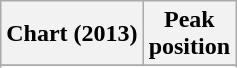<table class="wikitable sortable plainrowheaders" style="text-align:center">
<tr>
<th scope="col">Chart (2013)</th>
<th scope="col">Peak<br> position</th>
</tr>
<tr>
</tr>
<tr>
</tr>
<tr>
</tr>
</table>
